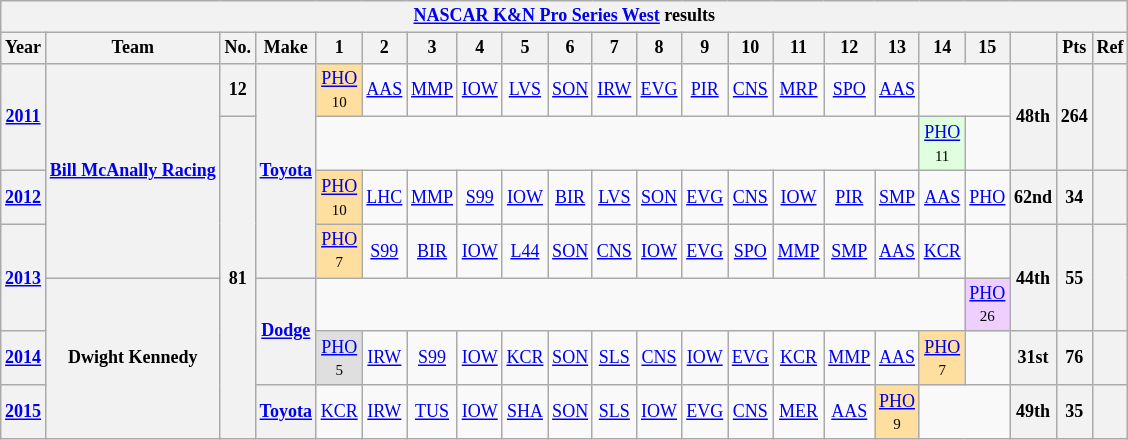<table class="wikitable" style="text-align:center; font-size:75%">
<tr>
<th colspan=23><a href='#'>NASCAR K&N Pro Series West</a> results</th>
</tr>
<tr>
<th>Year</th>
<th>Team</th>
<th>No.</th>
<th>Make</th>
<th>1</th>
<th>2</th>
<th>3</th>
<th>4</th>
<th>5</th>
<th>6</th>
<th>7</th>
<th>8</th>
<th>9</th>
<th>10</th>
<th>11</th>
<th>12</th>
<th>13</th>
<th>14</th>
<th>15</th>
<th></th>
<th>Pts</th>
<th>Ref</th>
</tr>
<tr>
<th rowspan=2><a href='#'>2011</a></th>
<th rowspan=4><a href='#'>Bill McAnally Racing</a></th>
<th>12</th>
<th rowspan=4><a href='#'>Toyota</a></th>
<td style="background:#FFDF9F;"><a href='#'>PHO</a><br><small>10</small></td>
<td><a href='#'>AAS</a></td>
<td><a href='#'>MMP</a></td>
<td><a href='#'>IOW</a></td>
<td><a href='#'>LVS</a></td>
<td><a href='#'>SON</a></td>
<td><a href='#'>IRW</a></td>
<td><a href='#'>EVG</a></td>
<td><a href='#'>PIR</a></td>
<td><a href='#'>CNS</a></td>
<td><a href='#'>MRP</a></td>
<td><a href='#'>SPO</a></td>
<td><a href='#'>AAS</a></td>
<td colspan=2></td>
<th rowspan=2>48th</th>
<th rowspan=2>264</th>
<th rowspan=2></th>
</tr>
<tr>
<th rowspan=6>81</th>
<td colspan=13></td>
<td style="background:#DFFFDF;"><a href='#'>PHO</a><br><small>11</small></td>
<td></td>
</tr>
<tr>
<th><a href='#'>2012</a></th>
<td style="background:#FFDF9F;"><a href='#'>PHO</a><br><small>10</small></td>
<td><a href='#'>LHC</a></td>
<td><a href='#'>MMP</a></td>
<td><a href='#'>S99</a></td>
<td><a href='#'>IOW</a></td>
<td><a href='#'>BIR</a></td>
<td><a href='#'>LVS</a></td>
<td><a href='#'>SON</a></td>
<td><a href='#'>EVG</a></td>
<td><a href='#'>CNS</a></td>
<td><a href='#'>IOW</a></td>
<td><a href='#'>PIR</a></td>
<td><a href='#'>SMP</a></td>
<td><a href='#'>AAS</a></td>
<td><a href='#'>PHO</a></td>
<th>62nd</th>
<th>34</th>
<th></th>
</tr>
<tr>
<th rowspan=2><a href='#'>2013</a></th>
<td style="background:#FFDF9F;"><a href='#'>PHO</a><br><small>7</small></td>
<td><a href='#'>S99</a></td>
<td><a href='#'>BIR</a></td>
<td><a href='#'>IOW</a></td>
<td><a href='#'>L44</a></td>
<td><a href='#'>SON</a></td>
<td><a href='#'>CNS</a></td>
<td><a href='#'>IOW</a></td>
<td><a href='#'>EVG</a></td>
<td><a href='#'>SPO</a></td>
<td><a href='#'>MMP</a></td>
<td><a href='#'>SMP</a></td>
<td><a href='#'>AAS</a></td>
<td><a href='#'>KCR</a></td>
<td></td>
<th rowspan=2>44th</th>
<th rowspan=2>55</th>
<th rowspan=2></th>
</tr>
<tr>
<th rowspan=3>Dwight Kennedy</th>
<th rowspan=2><a href='#'>Dodge</a></th>
<td colspan=14></td>
<td style="background:#EFCFFF;"><a href='#'>PHO</a><br><small>26</small></td>
</tr>
<tr>
<th><a href='#'>2014</a></th>
<td style="background:#DFDFDF;"><a href='#'>PHO</a><br><small>5</small></td>
<td><a href='#'>IRW</a></td>
<td><a href='#'>S99</a></td>
<td><a href='#'>IOW</a></td>
<td><a href='#'>KCR</a></td>
<td><a href='#'>SON</a></td>
<td><a href='#'>SLS</a></td>
<td><a href='#'>CNS</a></td>
<td><a href='#'>IOW</a></td>
<td><a href='#'>EVG</a></td>
<td><a href='#'>KCR</a></td>
<td><a href='#'>MMP</a></td>
<td><a href='#'>AAS</a></td>
<td style="background:#FFDF9F;"><a href='#'>PHO</a><br><small>7</small></td>
<td></td>
<th>31st</th>
<th>76</th>
<th></th>
</tr>
<tr>
<th><a href='#'>2015</a></th>
<th><a href='#'>Toyota</a></th>
<td><a href='#'>KCR</a></td>
<td><a href='#'>IRW</a></td>
<td><a href='#'>TUS</a></td>
<td><a href='#'>IOW</a></td>
<td><a href='#'>SHA</a></td>
<td><a href='#'>SON</a></td>
<td><a href='#'>SLS</a></td>
<td><a href='#'>IOW</a></td>
<td><a href='#'>EVG</a></td>
<td><a href='#'>CNS</a></td>
<td><a href='#'>MER</a></td>
<td><a href='#'>AAS</a></td>
<td style="background:#FFDF9F;"><a href='#'>PHO</a><br><small>9</small></td>
<td colspan=2></td>
<th>49th</th>
<th>35</th>
<th></th>
</tr>
</table>
